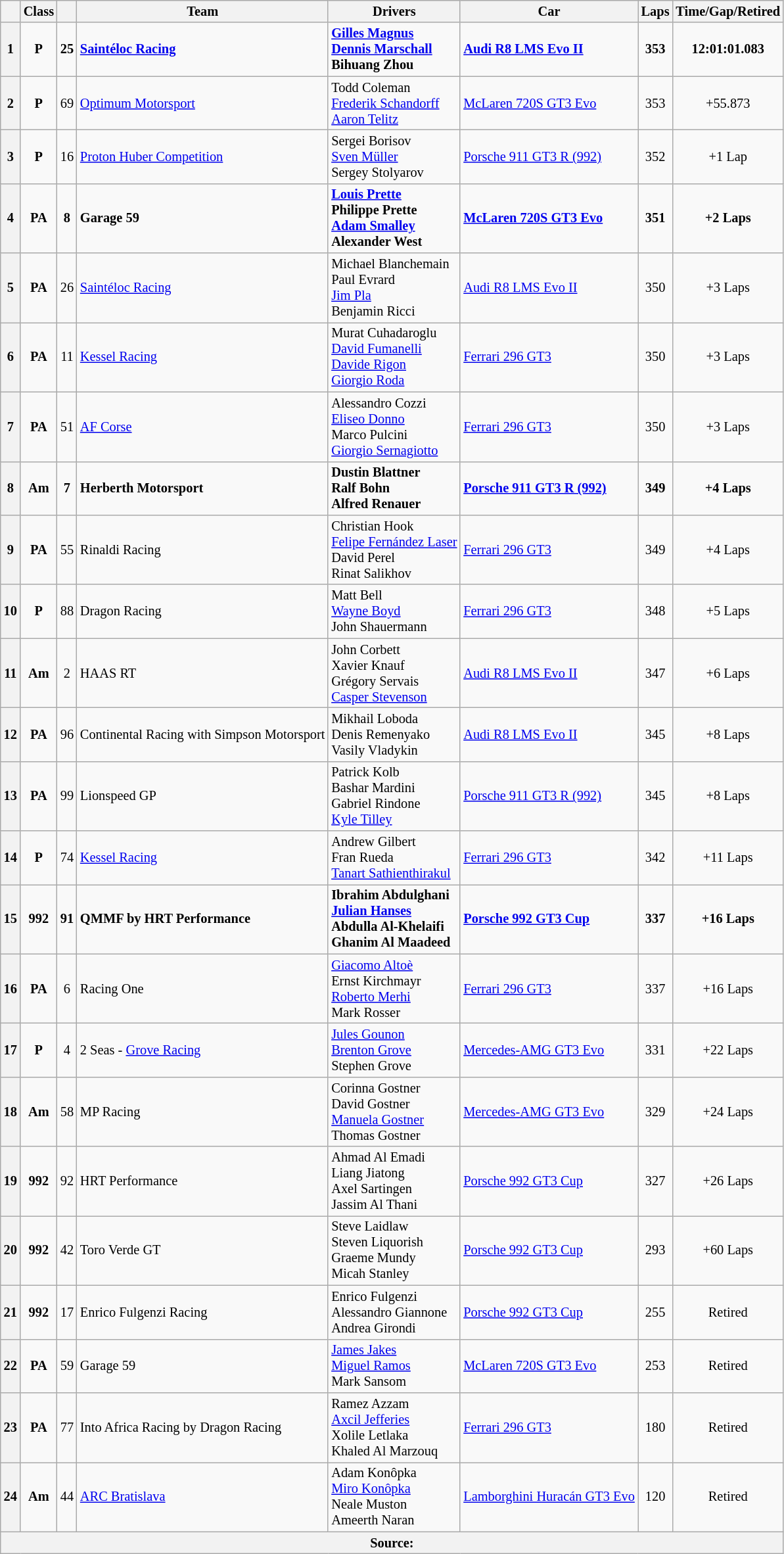<table class="wikitable" style="font-size: 85%;">
<tr>
<th></th>
<th>Class</th>
<th></th>
<th>Team</th>
<th>Drivers</th>
<th>Car</th>
<th>Laps</th>
<th>Time/Gap/Retired</th>
</tr>
<tr>
<th>1</th>
<td align="center"><strong><span>P</span></strong></td>
<td align="center"><strong>25</strong></td>
<td><strong> <a href='#'>Saintéloc Racing</a></strong></td>
<td><strong> <a href='#'>Gilles Magnus</a><br> <a href='#'>Dennis Marschall</a><br> Bihuang Zhou</strong></td>
<td><strong><a href='#'>Audi R8 LMS Evo II</a></strong></td>
<td align="center"><strong>353</strong></td>
<td align="center"><strong>12:01:01.083</strong></td>
</tr>
<tr>
<th>2</th>
<td align="center"><strong><span>P</span></strong></td>
<td align="center">69</td>
<td> <a href='#'>Optimum Motorsport</a></td>
<td> Todd Coleman<br> <a href='#'>Frederik Schandorff</a><br> <a href='#'>Aaron Telitz</a></td>
<td><a href='#'>McLaren 720S GT3 Evo</a></td>
<td align="center">353</td>
<td align="center">+55.873</td>
</tr>
<tr>
<th>3</th>
<td align="center"><strong><span>P</span></strong></td>
<td align="center">16</td>
<td> <a href='#'>Proton Huber Competition</a></td>
<td> Sergei Borisov<br> <a href='#'>Sven Müller</a><br> Sergey Stolyarov</td>
<td><a href='#'>Porsche 911 GT3 R (992)</a></td>
<td align="center">352</td>
<td align="center">+1 Lap</td>
</tr>
<tr>
<th>4</th>
<td align="center"><strong><span>PA</span></strong></td>
<td align="center"><strong>8</strong></td>
<td><strong> Garage 59</strong></td>
<td><strong> <a href='#'>Louis Prette</a><br> Philippe Prette<br> <a href='#'>Adam Smalley</a><br> Alexander West</strong></td>
<td><strong><a href='#'>McLaren 720S GT3 Evo</a></strong></td>
<td align="center"><strong>351</strong></td>
<td align="center"><strong>+2 Laps</strong></td>
</tr>
<tr>
<th>5</th>
<td align="center"><strong><span>PA</span></strong></td>
<td align="center">26</td>
<td> <a href='#'>Saintéloc Racing</a></td>
<td> Michael Blanchemain<br> Paul Evrard<br> <a href='#'>Jim Pla</a><br> Benjamin Ricci</td>
<td><a href='#'>Audi R8 LMS Evo II</a></td>
<td align="center">350</td>
<td align="center">+3 Laps</td>
</tr>
<tr>
<th>6</th>
<td align="center"><strong><span>PA</span></strong></td>
<td align="center">11</td>
<td> <a href='#'>Kessel Racing</a></td>
<td> Murat Cuhadaroglu<br> <a href='#'>David Fumanelli</a><br> <a href='#'>Davide Rigon</a><br> <a href='#'>Giorgio Roda</a></td>
<td><a href='#'>Ferrari 296 GT3</a></td>
<td align="center">350</td>
<td align="center">+3 Laps</td>
</tr>
<tr>
<th>7</th>
<td align="center"><strong><span>PA</span></strong></td>
<td align="center">51</td>
<td> <a href='#'>AF Corse</a></td>
<td> Alessandro Cozzi<br> <a href='#'>Eliseo Donno</a><br> Marco Pulcini<br> <a href='#'>Giorgio Sernagiotto</a></td>
<td><a href='#'>Ferrari 296 GT3</a></td>
<td align="center">350</td>
<td align="center">+3 Laps</td>
</tr>
<tr>
<th>8</th>
<td align="center"><strong><span>Am</span></strong></td>
<td align="center"><strong>7</strong></td>
<td><strong> Herberth Motorsport</strong></td>
<td><strong> Dustin Blattner<br> Ralf Bohn<br> Alfred Renauer</strong></td>
<td><strong><a href='#'>Porsche 911 GT3 R (992)</a></strong></td>
<td align="center"><strong>349</strong></td>
<td align="center"><strong>+4 Laps</strong></td>
</tr>
<tr>
<th>9</th>
<td align="center"><strong><span>PA</span></strong></td>
<td align="center">55</td>
<td> Rinaldi Racing</td>
<td> Christian Hook<br> <a href='#'>Felipe Fernández Laser</a><br> David Perel<br> Rinat Salikhov</td>
<td><a href='#'>Ferrari 296 GT3</a></td>
<td align="center">349</td>
<td align="center">+4 Laps</td>
</tr>
<tr>
<th>10</th>
<td align="center"><strong><span>P</span></strong></td>
<td align="center">88</td>
<td> Dragon Racing</td>
<td> Matt Bell<br> <a href='#'>Wayne Boyd</a><br> John Shauermann</td>
<td><a href='#'>Ferrari 296 GT3</a></td>
<td align="center">348</td>
<td align="center">+5 Laps</td>
</tr>
<tr>
<th>11</th>
<td align="center"><strong><span>Am</span></strong></td>
<td align="center">2</td>
<td> HAAS RT</td>
<td> John Corbett<br> Xavier Knauf<br> Grégory Servais<br> <a href='#'>Casper Stevenson</a></td>
<td><a href='#'>Audi R8 LMS Evo II</a></td>
<td align="center">347</td>
<td align="center">+6 Laps</td>
</tr>
<tr>
<th>12</th>
<td align="center"><strong><span>PA</span></strong></td>
<td align="center">96</td>
<td> Continental Racing with Simpson Motorsport</td>
<td> Mikhail Loboda<br> Denis Remenyako<br> Vasily Vladykin</td>
<td><a href='#'>Audi R8 LMS Evo II</a></td>
<td align="center">345</td>
<td align="center">+8 Laps</td>
</tr>
<tr>
<th>13</th>
<td align="center"><strong><span>PA</span></strong></td>
<td align="center">99</td>
<td> Lionspeed GP</td>
<td> Patrick Kolb<br> Bashar Mardini<br> Gabriel Rindone<br> <a href='#'>Kyle Tilley</a></td>
<td><a href='#'>Porsche 911 GT3 R (992)</a></td>
<td align="center">345</td>
<td align="center">+8 Laps</td>
</tr>
<tr>
<th>14</th>
<td align="center"><strong><span>P</span></strong></td>
<td align="center">74</td>
<td> <a href='#'>Kessel Racing</a></td>
<td> Andrew Gilbert<br> Fran Rueda<br> <a href='#'>Tanart Sathienthirakul</a></td>
<td><a href='#'>Ferrari 296 GT3</a></td>
<td align="center">342</td>
<td align="center">+11 Laps</td>
</tr>
<tr>
<th>15</th>
<td align="center"><strong><span>992</span></strong></td>
<td align="center"><strong>91</strong></td>
<td><strong> QMMF by HRT Performance</strong></td>
<td><strong> Ibrahim Abdulghani<br> <a href='#'>Julian Hanses</a><br> Abdulla Al-Khelaifi<br> Ghanim Al Maadeed</strong></td>
<td><strong><a href='#'>Porsche 992 GT3 Cup</a></strong></td>
<td align="center"><strong>337</strong></td>
<td align="center"><strong>+16 Laps</strong></td>
</tr>
<tr>
<th>16</th>
<td align="center"><strong><span>PA</span></strong></td>
<td align="center">6</td>
<td> Racing One</td>
<td> <a href='#'>Giacomo Altoè</a><br> Ernst Kirchmayr<br> <a href='#'>Roberto Merhi</a><br> Mark Rosser</td>
<td><a href='#'>Ferrari 296 GT3</a></td>
<td align="center">337</td>
<td align="center">+16 Laps</td>
</tr>
<tr>
<th>17</th>
<td align="center"><strong><span>P</span></strong></td>
<td align="center">4</td>
<td> 2 Seas - <a href='#'>Grove Racing</a></td>
<td> <a href='#'>Jules Gounon</a><br> <a href='#'>Brenton Grove</a><br> Stephen Grove</td>
<td><a href='#'>Mercedes-AMG GT3 Evo</a></td>
<td align="center">331</td>
<td align="center">+22 Laps</td>
</tr>
<tr>
<th>18</th>
<td align="center"><strong><span>Am</span></strong></td>
<td align="center">58</td>
<td> MP Racing</td>
<td> Corinna Gostner<br> David Gostner<br> <a href='#'>Manuela Gostner</a><br> Thomas Gostner</td>
<td><a href='#'>Mercedes-AMG GT3 Evo</a></td>
<td align="center">329</td>
<td align="center">+24 Laps</td>
</tr>
<tr>
<th>19</th>
<td align="center"><strong><span>992</span></strong></td>
<td align="center">92</td>
<td> HRT Performance</td>
<td> Ahmad Al Emadi<br> Liang Jiatong<br> Axel Sartingen<br> Jassim Al Thani</td>
<td><a href='#'>Porsche 992 GT3 Cup</a></td>
<td align="center">327</td>
<td align="center">+26 Laps</td>
</tr>
<tr>
<th>20</th>
<td align="center"><strong><span>992</span></strong></td>
<td align="center">42</td>
<td> Toro Verde GT</td>
<td> Steve Laidlaw<br> Steven Liquorish<br> Graeme Mundy<br> Micah Stanley</td>
<td><a href='#'>Porsche 992 GT3 Cup</a></td>
<td align="center">293</td>
<td align="center">+60 Laps</td>
</tr>
<tr>
<th>21</th>
<td align="center"><strong><span>992</span></strong></td>
<td align="center">17</td>
<td> Enrico Fulgenzi Racing</td>
<td> Enrico Fulgenzi<br> Alessandro Giannone<br> Andrea Girondi</td>
<td><a href='#'>Porsche 992 GT3 Cup</a></td>
<td align="center">255</td>
<td align="center">Retired</td>
</tr>
<tr>
<th>22</th>
<td align="center"><strong><span>PA</span></strong></td>
<td align="center">59</td>
<td> Garage 59</td>
<td> <a href='#'>James Jakes</a><br> <a href='#'>Miguel Ramos</a><br> Mark Sansom</td>
<td><a href='#'>McLaren 720S GT3 Evo</a></td>
<td align="center">253</td>
<td align="center">Retired</td>
</tr>
<tr>
<th>23</th>
<td align="center"><strong><span>PA</span></strong></td>
<td align="center">77</td>
<td> Into Africa Racing by Dragon Racing</td>
<td> Ramez Azzam<br> <a href='#'>Axcil Jefferies</a><br> Xolile Letlaka<br> Khaled Al Marzouq</td>
<td><a href='#'>Ferrari 296 GT3</a></td>
<td align="center">180</td>
<td align="center">Retired</td>
</tr>
<tr>
<th>24</th>
<td align="center"><strong><span>Am</span></strong></td>
<td align="center">44</td>
<td> <a href='#'>ARC Bratislava</a></td>
<td> Adam Konôpka<br> <a href='#'>Miro Konôpka</a><br> Neale Muston<br> Ameerth Naran</td>
<td><a href='#'>Lamborghini Huracán GT3 Evo</a></td>
<td align="center">120</td>
<td align="center">Retired</td>
</tr>
<tr>
<th colspan="8">Source:</th>
</tr>
</table>
